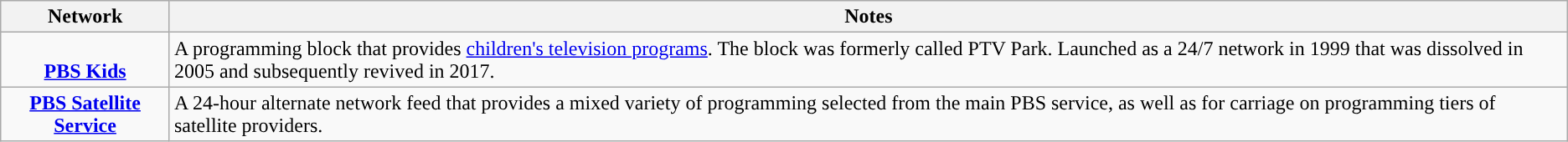<table class= "wikitable">
<tr>
<th>Network</th>
<th>Notes</th>
</tr>
<tr>
<td style="text-align:center;"><br><strong><a href='#'>PBS Kids</a></strong></td>
<td>A programming block that provides <a href='#'>children's television programs</a>. The block was formerly called PTV Park. Launched as a 24/7 network in 1999 that was dissolved in 2005 and subsequently revived in 2017.</td>
</tr>
<tr>
<td style="text-align:center;"><strong><a href='#'>PBS Satellite Service</a></strong></td>
<td>A 24-hour alternate network feed that provides a mixed variety of programming selected from the main PBS service, as well as for carriage on programming tiers of satellite providers.</td>
</tr>
</table>
